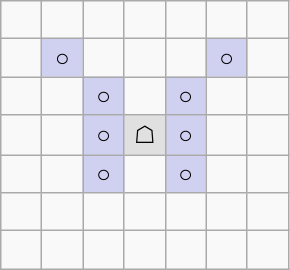<table border="1" class="wikitable">
<tr align=center>
<td width="20"> </td>
<td width="20"> </td>
<td width="20"> </td>
<td width="20"> </td>
<td width="20"> </td>
<td width="20"> </td>
<td width="20"> </td>
</tr>
<tr align=center>
<td> </td>
<td style="background:#d0d0f0;">○</td>
<td> </td>
<td> </td>
<td> </td>
<td style="background:#d0d0f0;">○</td>
<td> </td>
</tr>
<tr align=center>
<td> </td>
<td> </td>
<td style="background:#d0d0f0;">○</td>
<td> </td>
<td style="background:#d0d0f0;">○</td>
<td> </td>
<td> </td>
</tr>
<tr align=center>
<td> </td>
<td> </td>
<td style="background:#d0d0f0;">○</td>
<td style="background:#e0e0e0;">☖</td>
<td style="background:#d0d0f0;">○</td>
<td> </td>
<td> </td>
</tr>
<tr align=center>
<td> </td>
<td> </td>
<td style="background:#d0d0f0;">○</td>
<td> </td>
<td style="background:#d0d0f0;">○</td>
<td> </td>
<td> </td>
</tr>
<tr align=center>
<td> </td>
<td> </td>
<td> </td>
<td> </td>
<td> </td>
<td> </td>
<td> </td>
</tr>
<tr align=center>
<td> </td>
<td> </td>
<td> </td>
<td> </td>
<td> </td>
<td> </td>
<td> </td>
</tr>
</table>
